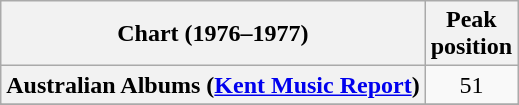<table class="wikitable sortable plainrowheaders" style="text-align:center">
<tr>
<th scope="col">Chart (1976–1977)</th>
<th scope="col">Peak<br> position</th>
</tr>
<tr>
<th scope="row">Australian Albums (<a href='#'>Kent Music Report</a>)</th>
<td align="center">51</td>
</tr>
<tr>
</tr>
<tr>
</tr>
<tr>
</tr>
<tr>
</tr>
</table>
